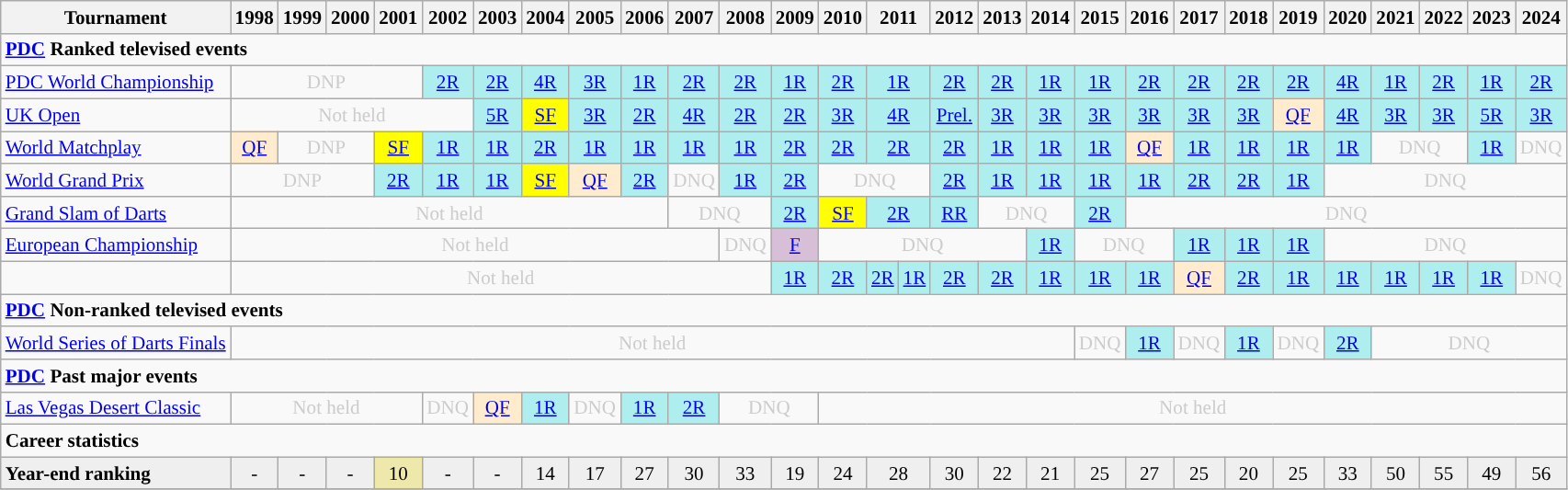<table class=wikitable style=text-align:center;font-size:88%>
<tr>
<th>Tournament</th>
<th>1998</th>
<th>1999</th>
<th>2000</th>
<th>2001</th>
<th>2002</th>
<th>2003</th>
<th>2004</th>
<th>2005</th>
<th>2006</th>
<th>2007</th>
<th>2008</th>
<th>2009</th>
<th>2010</th>
<th colspan="2">2011</th>
<th>2012</th>
<th>2013</th>
<th>2014</th>
<th>2015</th>
<th>2016</th>
<th>2017</th>
<th>2018</th>
<th>2019</th>
<th>2020</th>
<th>2021</th>
<th>2022</th>
<th>2023</th>
<th>2024</th>
</tr>
<tr>
<td colspan="29" align="left"><strong><a href='#'>PDC</a> Ranked televised events</strong></td>
</tr>
<tr>
<td align=left><a href='#'>PDC World Championship</a></td>
<td colspan="4" style="text-align:center; color:#ccc;">DNP</td>
<td style="text-align:center; background:#afeeee;"><a href='#'>2R</a></td>
<td style="text-align:center; background:#afeeee;"><a href='#'>2R</a></td>
<td style="text-align:center; background:#afeeee;"><a href='#'>4R</a></td>
<td style="text-align:center; background:#afeeee;"><a href='#'>3R</a></td>
<td style="text-align:center; background:#afeeee;"><a href='#'>1R</a></td>
<td style="text-align:center; background:#afeeee;"><a href='#'>2R</a></td>
<td style="text-align:center; background:#afeeee;"><a href='#'>2R</a></td>
<td style="text-align:center; background:#afeeee;"><a href='#'>1R</a></td>
<td style="text-align:center; background:#afeeee;"><a href='#'>2R</a></td>
<td style="text-align:center; background:#afeeee;" colspan="2"><a href='#'>1R</a></td>
<td style="text-align:center; background:#afeeee;"><a href='#'>2R</a></td>
<td style="text-align:center; background:#afeeee;"><a href='#'>2R</a></td>
<td style="text-align:center; background:#afeeee;"><a href='#'>1R</a></td>
<td style="text-align:center; background:#afeeee;"><a href='#'>1R</a></td>
<td style="text-align:center; background:#afeeee;"><a href='#'>2R</a></td>
<td style="text-align:center; background:#afeeee;"><a href='#'>2R</a></td>
<td style="text-align:center; background:#afeeee;"><a href='#'>2R</a></td>
<td style="text-align:center; background:#afeeee;"><a href='#'>2R</a></td>
<td style="text-align:center; background:#afeeee;"><a href='#'>4R</a></td>
<td style="text-align:center; background:#afeeee;"><a href='#'>1R</a></td>
<td style="text-align:center; background:#afeeee;"><a href='#'>2R</a></td>
<td style="text-align:center; background:#afeeee;"><a href='#'>1R</a></td>
<td style="text-align:center; background:#afeeee;"><a href='#'>2R</a></td>
</tr>
<tr>
<td align=left><a href='#'>UK Open</a></td>
<td colspan="5" style="text-align:center; color:#ccc;">Not held</td>
<td style="text-align:center; background:#afeeee;"><a href='#'>5R</a></td>
<td style="text-align:center; background:yellow;"><a href='#'>SF</a></td>
<td style="text-align:center; background:#afeeee;"><a href='#'>3R</a></td>
<td style="text-align:center; background:#afeeee;"><a href='#'>2R</a></td>
<td style="text-align:center; background:#afeeee;"><a href='#'>4R</a></td>
<td style="text-align:center; background:#afeeee;"><a href='#'>2R</a></td>
<td style="text-align:center; background:#afeeee;"><a href='#'>2R</a></td>
<td style="text-align:center; background:#afeeee;"><a href='#'>3R</a></td>
<td style="text-align:center; background:#afeeee;" colspan="2"><a href='#'>4R</a></td>
<td style="text-align:center; background:#afeeee;"><a href='#'>Prel.</a></td>
<td style="text-align:center; background:#afeeee;"><a href='#'>3R</a></td>
<td style="text-align:center; background:#afeeee;"><a href='#'>3R</a></td>
<td style="text-align:center; background:#afeeee;"><a href='#'>3R</a></td>
<td style="text-align:center; background:#afeeee;"><a href='#'>3R</a></td>
<td style="text-align:center; background:#afeeee;"><a href='#'>3R</a></td>
<td style="text-align:center; background:#afeeee;"><a href='#'>3R</a></td>
<td style="text-align:center; background:#ffebcd;"><a href='#'>QF</a></td>
<td style="text-align:center; background:#afeeee;"><a href='#'>4R</a></td>
<td style="text-align:center; background:#afeeee;"><a href='#'>3R</a></td>
<td style="text-align:center; background:#afeeee;"><a href='#'>3R</a></td>
<td style="text-align:center; background:#afeeee;"><a href='#'>5R</a></td>
<td style="text-align:center; background:#afeeee;"><a href='#'>3R</a></td>
</tr>
<tr>
<td align=left><a href='#'>World Matchplay</a></td>
<td style="text-align:center; background:#ffebcd;"><a href='#'>QF</a></td>
<td colspan="2" style="text-align:center; color:#ccc;">DNP</td>
<td style="text-align:center; background:yellow;"><a href='#'>SF</a></td>
<td style="text-align:center; background:#afeeee;"><a href='#'>1R</a></td>
<td style="text-align:center; background:#afeeee;"><a href='#'>1R</a></td>
<td style="text-align:center; background:#afeeee;"><a href='#'>2R</a></td>
<td style="text-align:center; background:#afeeee;"><a href='#'>1R</a></td>
<td style="text-align:center; background:#afeeee;"><a href='#'>1R</a></td>
<td style="text-align:center; background:#afeeee;"><a href='#'>1R</a></td>
<td style="text-align:center; background:#afeeee;"><a href='#'>1R</a></td>
<td style="text-align:center; background:#afeeee;"><a href='#'>2R</a></td>
<td style="text-align:center; background:#afeeee;"><a href='#'>2R</a></td>
<td style="text-align:center; background:#afeeee;" colspan="2"><a href='#'>2R</a></td>
<td style="text-align:center; background:#afeeee;"><a href='#'>2R</a></td>
<td style="text-align:center; background:#afeeee;"><a href='#'>1R</a></td>
<td style="text-align:center; background:#afeeee;"><a href='#'>1R</a></td>
<td style="text-align:center; background:#afeeee;"><a href='#'>1R</a></td>
<td style="text-align:center; background:#ffebcd;"><a href='#'>QF</a></td>
<td style="text-align:center; background:#afeeee;"><a href='#'>1R</a></td>
<td style="text-align:center; background:#afeeee;"><a href='#'>1R</a></td>
<td style="text-align:center; background:#afeeee;"><a href='#'>1R</a></td>
<td style="text-align:center; background:#afeeee;"><a href='#'>1R</a></td>
<td colspan="2" style="text-align:center; color:#ccc;">DNQ</td>
<td style="text-align:center; background:#afeeee;"><a href='#'>1R</a></td>
<td style="color:#ccc; text-align:center; color:#ccc;">DNQ</td>
</tr>
<tr>
<td align=left><a href='#'>World Grand Prix</a></td>
<td colspan="3" style="text-align:center; color:#ccc;">DNP</td>
<td style="text-align:center; background:#afeeee;"><a href='#'>2R</a></td>
<td style="text-align:center; background:#afeeee;"><a href='#'>1R</a></td>
<td style="text-align:center; background:#afeeee;"><a href='#'>1R</a></td>
<td style="text-align:center; background:yellow;"><a href='#'>SF</a></td>
<td style="text-align:center; background:#ffebcd;"><a href='#'>QF</a></td>
<td style="text-align:center; background:#afeeee;"><a href='#'>2R</a></td>
<td style="text-align:center; color:#ccc;">DNQ</td>
<td style="text-align:center; background:#afeeee;"><a href='#'>1R</a></td>
<td style="text-align:center; background:#afeeee;"><a href='#'>2R</a></td>
<td colspan="3" style="text-align:center; color:#ccc;">DNQ</td>
<td style="text-align:center; background:#afeeee;"><a href='#'>2R</a></td>
<td style="text-align:center; background:#afeeee;"><a href='#'>1R</a></td>
<td style="text-align:center; background:#afeeee;"><a href='#'>1R</a></td>
<td style="text-align:center; background:#afeeee;"><a href='#'>1R</a></td>
<td style="text-align:center; background:#afeeee;"><a href='#'>1R</a></td>
<td style="text-align:center; background:#afeeee;"><a href='#'>2R</a></td>
<td style="text-align:center; background:#afeeee;"><a href='#'>2R</a></td>
<td style="text-align:center; background:#afeeee;"><a href='#'>1R</a></td>
<td colspan="5" style="text-align:center; color:#ccc;">DNQ</td>
</tr>
<tr>
<td align=left><a href='#'>Grand Slam of Darts</a></td>
<td colspan="9" style="text-align:center; color:#ccc;">Not held</td>
<td colspan="2" style="text-align:center; color:#ccc;">DNQ</td>
<td style="text-align:center; background:#afeeee;"><a href='#'>2R</a></td>
<td style="text-align:center; background:yellow;"><a href='#'>SF</a></td>
<td style="text-align:center; background:#afeeee;" colspan="2"><a href='#'>2R</a></td>
<td style="text-align:center; background:#afeeee;"><a href='#'>RR</a></td>
<td colspan="2" style="text-align:center; color:#ccc;">DNQ</td>
<td style="text-align:center; background:#afeeee;"><a href='#'>2R</a></td>
<td colspan="9" style="text-align:center; color:#ccc;">DNQ</td>
</tr>
<tr>
<td align=left><a href='#'>European Championship</a></td>
<td colspan="10" style="text-align:center; color:#ccc;">Not held</td>
<td style="text-align:center; color:#ccc;">DNQ</td>
<td style="text-align:center; background:thistle;"><a href='#'>F</a></td>
<td colspan="5" style="text-align:center; color:#ccc;">DNQ</td>
<td style="text-align:center; background:#afeeee;"><a href='#'>1R</a></td>
<td colspan="2" style="text-align:center; color:#ccc;">DNQ</td>
<td style="text-align:center; background:#afeeee;"><a href='#'>1R</a></td>
<td style="text-align:center; background:#afeeee;"><a href='#'>1R</a></td>
<td style="text-align:center; background:#afeeee;"><a href='#'>1R</a></td>
<td colspan="5" style="text-align:center; color:#ccc;">DNQ</td>
</tr>
<tr>
<td align=left></td>
<td colspan="11" style="text-align:center; color:#ccc;">Not held</td>
<td style="text-align:center; background:#afeeee;"><a href='#'>1R</a></td>
<td style="text-align:center; background:#afeeee;"><a href='#'>2R</a></td>
<td style="text-align:center; background:#afeeee;"><a href='#'>2R</a></td>
<td style="text-align:center; background:#afeeee;"><a href='#'>1R</a></td>
<td style="text-align:center; background:#afeeee;"><a href='#'>2R</a></td>
<td style="text-align:center; background:#afeeee;"><a href='#'>2R</a></td>
<td style="text-align:center; background:#afeeee;"><a href='#'>1R</a></td>
<td style="text-align:center; background:#afeeee;"><a href='#'>1R</a></td>
<td style="text-align:center; background:#afeeee;"><a href='#'>1R</a></td>
<td style="text-align:center; background:#ffebcd;"><a href='#'>QF</a></td>
<td style="text-align:center; background:#afeeee;"><a href='#'>2R</a></td>
<td style="text-align:center; background:#afeeee;"><a href='#'>1R</a></td>
<td style="text-align:center; background:#afeeee;"><a href='#'>1R</a></td>
<td style="text-align:center; background:#afeeee;"><a href='#'>1R</a></td>
<td style="text-align:center; background:#afeeee;"><a href='#'>1R</a></td>
<td style="text-align:center; background:#afeeee;"><a href='#'>1R</a></td>
<td style="text-align:center; color:#ccc;">DNQ</td>
</tr>
<tr>
<td colspan="29" align="left"><strong><a href='#'>PDC</a> Non-ranked televised events</strong></td>
</tr>
<tr>
<td align=left><a href='#'>World Series of Darts Finals</a></td>
<td colspan="18" style="text-align:center; color:#ccc;">Not held</td>
<td style="text-align:center; color:#ccc;">DNQ</td>
<td style="text-align:center; background:#afeeee;"><a href='#'>1R</a></td>
<td style="text-align:center; color:#ccc;">DNQ</td>
<td style="text-align:center; background:#afeeee;"><a href='#'>1R</a></td>
<td style="text-align:center; color:#ccc;">DNQ</td>
<td style="text-align:center; background:#afeeee;"><a href='#'>2R</a></td>
<td colspan=4; style="text-align:center; color:#ccc;">DNQ</td>
</tr>
<tr>
<td colspan="29" align="left"><strong><a href='#'>PDC</a> Past major events</strong></td>
</tr>
<tr>
<td align=left><a href='#'>Las Vegas Desert Classic</a></td>
<td colspan="4" style="text-align:center; color:#ccc;">Not held</td>
<td style="text-align:center; color:#ccc;">DNQ</td>
<td style="text-align:center; background:#ffebcd;"><a href='#'>QF</a></td>
<td style="text-align:center; background:#afeeee;"><a href='#'>1R</a></td>
<td style="text-align:center; color:#ccc;">DNQ</td>
<td style="text-align:center; background:#afeeee;"><a href='#'>1R</a></td>
<td style="text-align:center; background:#afeeee;"><a href='#'>2R</a></td>
<td colspan="2" style="text-align:center; color:#ccc;">DNQ</td>
<td colspan="16" style="text-align:center; color:#ccc;">Not held</td>
</tr>
<tr>
<td colspan="29" align="left"><strong>Career statistics</strong></td>
</tr>
<tr bgcolor="efefef">
<td align="left"><strong>Year-end ranking</strong></td>
<td style="text-align:center;">-</td>
<td style="text-align:center;">-</td>
<td style="text-align:center;">-</td>
<td style="text-align:center; background:#eee8aa;">10</td>
<td style="text-align:center;">-</td>
<td style="text-align:center;">-</td>
<td style="text-align:center;">14</td>
<td style="text-align:center;">17</td>
<td style="text-align:center;">27</td>
<td style="text-align:center;">30</td>
<td style="text-align:center;">33</td>
<td style="text-align:center;">19</td>
<td style="text-align:center;">24</td>
<td colspan="2" style="text-align:center;">28</td>
<td style="text-align:center;">30</td>
<td style="text-align:center;">22</td>
<td style="text-align:center;">21</td>
<td style="text-align:center;">25</td>
<td style="text-align:center;">27</td>
<td style="text-align:center;">25</td>
<td style="text-align:center;">20</td>
<td style="text-align:center;">25</td>
<td style="text-align:center;">33</td>
<td style="text-align:center;">50</td>
<td style="text-align:center;">55</td>
<td style="text-align:center;">49</td>
<td style="text-align:center;">56</td>
</tr>
<tr>
</tr>
</table>
